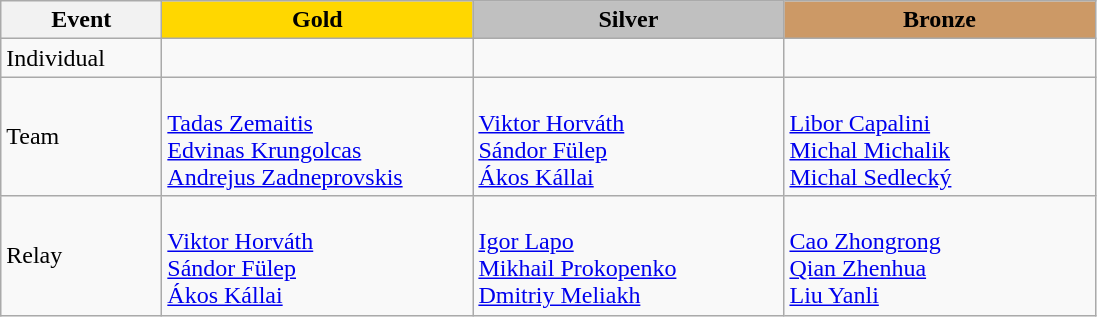<table class="wikitable">
<tr>
<th width="100">Event</th>
<th style="background-color:gold;" width="200"> Gold</th>
<th style="background-color:silver;" width="200">Silver</th>
<th style="background-color:#CC9966;" width="200"> Bronze</th>
</tr>
<tr>
<td>Individual</td>
<td></td>
<td></td>
<td></td>
</tr>
<tr>
<td>Team</td>
<td> <br><a href='#'>Tadas Zemaitis</a><br> <a href='#'>Edvinas Krungolcas</a><br> <a href='#'>Andrejus Zadneprovskis</a></td>
<td> <br> <a href='#'>Viktor Horváth</a> <br> <a href='#'>Sándor Fülep</a><br> <a href='#'>Ákos Kállai</a></td>
<td> <br> <a href='#'>Libor Capalini</a><br> <a href='#'>Michal Michalik</a><br> <a href='#'>Michal Sedlecký</a></td>
</tr>
<tr>
<td>Relay</td>
<td> <br> <a href='#'>Viktor Horváth</a> <br> <a href='#'>Sándor Fülep</a><br> <a href='#'>Ákos Kállai</a></td>
<td> <br><a href='#'>Igor Lapo</a><br> <a href='#'>Mikhail Prokopenko</a><br> <a href='#'>Dmitriy Meliakh</a></td>
<td> <br> <a href='#'>Cao Zhongrong</a> <br> <a href='#'>Qian Zhenhua</a><br> <a href='#'>Liu Yanli</a></td>
</tr>
</table>
